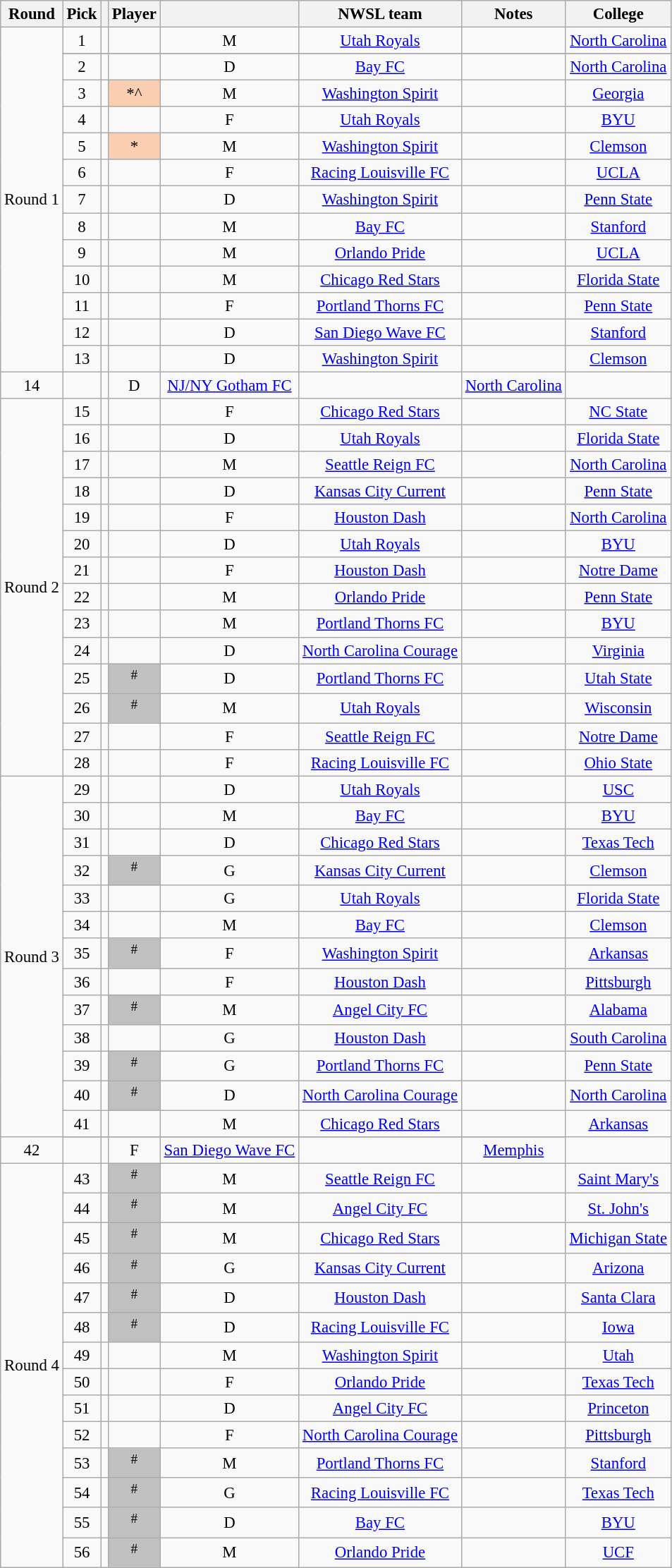<table class="wikitable sortable" style="font-size: 95%;text-align: center;">
<tr>
<th>Round</th>
<th>Pick</th>
<th></th>
<th>Player</th>
<th></th>
<th>NWSL team</th>
<th class="unsortable">Notes</th>
<th>College</th>
</tr>
<tr>
<td rowspan="14">Round 1</td>
<td>1</td>
<td></td>
<td></td>
<td>M</td>
<td><a href='#'>Utah Royals</a></td>
<td></td>
<td><a href='#'>North Carolina</a></td>
</tr>
<tr>
</tr>
<tr>
<td>2</td>
<td></td>
<td></td>
<td>D</td>
<td><a href='#'>Bay FC</a></td>
<td></td>
<td><a href='#'>North Carolina</a></td>
</tr>
<tr>
<td>3</td>
<td></td>
<td bgcolor="#FBCEB1">  *^</td>
<td>M</td>
<td><a href='#'>Washington Spirit</a></td>
<td></td>
<td><a href='#'>Georgia</a></td>
</tr>
<tr>
<td>4</td>
<td></td>
<td></td>
<td>F</td>
<td><a href='#'>Utah Royals</a></td>
<td></td>
<td><a href='#'>BYU</a></td>
</tr>
<tr>
<td>5</td>
<td></td>
<td bgcolor="#FBCEB1"> *</td>
<td>M</td>
<td><a href='#'>Washington Spirit</a></td>
<td></td>
<td><a href='#'>Clemson</a></td>
</tr>
<tr>
<td>6</td>
<td></td>
<td></td>
<td>F</td>
<td><a href='#'>Racing Louisville FC</a></td>
<td></td>
<td><a href='#'>UCLA</a></td>
</tr>
<tr>
<td>7</td>
<td></td>
<td></td>
<td>D</td>
<td><a href='#'>Washington Spirit</a></td>
<td></td>
<td><a href='#'>Penn State</a></td>
</tr>
<tr>
<td>8</td>
<td></td>
<td></td>
<td>M</td>
<td><a href='#'>Bay FC</a></td>
<td></td>
<td><a href='#'>Stanford</a></td>
</tr>
<tr>
<td>9</td>
<td></td>
<td></td>
<td>M</td>
<td><a href='#'>Orlando Pride</a></td>
<td></td>
<td><a href='#'>UCLA</a></td>
</tr>
<tr>
<td>10</td>
<td></td>
<td></td>
<td>M</td>
<td><a href='#'>Chicago Red Stars</a></td>
<td></td>
<td><a href='#'>Florida State</a></td>
</tr>
<tr>
<td>11</td>
<td></td>
<td></td>
<td>F</td>
<td><a href='#'>Portland Thorns FC</a></td>
<td></td>
<td><a href='#'>Penn State</a></td>
</tr>
<tr>
<td>12</td>
<td></td>
<td></td>
<td>D</td>
<td><a href='#'>San Diego Wave FC</a></td>
<td></td>
<td><a href='#'>Stanford</a></td>
</tr>
<tr>
<td>13</td>
<td></td>
<td></td>
<td>D</td>
<td><a href='#'>Washington Spirit</a></td>
<td></td>
<td><a href='#'>Clemson</a></td>
</tr>
<tr>
<td>14</td>
<td></td>
<td></td>
<td>D</td>
<td><a href='#'>NJ/NY Gotham FC</a></td>
<td></td>
<td><a href='#'>North Carolina</a></td>
</tr>
<tr>
<td rowspan="14">Round 2</td>
<td>15</td>
<td></td>
<td></td>
<td>F</td>
<td><a href='#'>Chicago Red Stars</a></td>
<td></td>
<td><a href='#'>NC State</a></td>
</tr>
<tr>
<td>16</td>
<td></td>
<td></td>
<td>D</td>
<td><a href='#'>Utah Royals</a></td>
<td></td>
<td><a href='#'>Florida State</a></td>
</tr>
<tr>
<td>17</td>
<td></td>
<td></td>
<td>M</td>
<td><a href='#'>Seattle Reign FC</a></td>
<td></td>
<td><a href='#'>North Carolina</a></td>
</tr>
<tr>
<td>18</td>
<td></td>
<td></td>
<td>D</td>
<td><a href='#'>Kansas City Current</a></td>
<td></td>
<td><a href='#'>Penn State</a></td>
</tr>
<tr>
<td>19</td>
<td></td>
<td></td>
<td>F</td>
<td><a href='#'>Houston Dash</a></td>
<td></td>
<td><a href='#'>North Carolina</a></td>
</tr>
<tr>
<td>20</td>
<td></td>
<td></td>
<td>D</td>
<td><a href='#'>Utah Royals</a></td>
<td></td>
<td><a href='#'>BYU</a></td>
</tr>
<tr>
<td>21</td>
<td></td>
<td></td>
<td>F</td>
<td><a href='#'>Houston Dash</a></td>
<td></td>
<td><a href='#'>Notre Dame</a></td>
</tr>
<tr>
<td>22</td>
<td></td>
<td></td>
<td>M</td>
<td><a href='#'>Orlando Pride</a></td>
<td></td>
<td><a href='#'>Penn State</a></td>
</tr>
<tr>
<td>23</td>
<td></td>
<td></td>
<td>M</td>
<td><a href='#'>Portland Thorns FC</a></td>
<td></td>
<td><a href='#'>BYU</a></td>
</tr>
<tr>
<td>24</td>
<td></td>
<td></td>
<td>D</td>
<td><a href='#'>North Carolina Courage</a></td>
<td></td>
<td><a href='#'>Virginia</a></td>
</tr>
<tr>
<td>25</td>
<td></td>
<td bgcolor="#C0C0C0"> <sup>#</sup></td>
<td>D</td>
<td><a href='#'>Portland Thorns FC</a></td>
<td></td>
<td><a href='#'>Utah State</a></td>
</tr>
<tr>
<td>26</td>
<td></td>
<td bgcolor="#C0C0C0"> <sup>#</sup></td>
<td>M</td>
<td><a href='#'>Utah Royals</a></td>
<td></td>
<td><a href='#'>Wisconsin</a></td>
</tr>
<tr>
<td>27</td>
<td></td>
<td></td>
<td>F</td>
<td><a href='#'>Seattle Reign FC</a></td>
<td></td>
<td><a href='#'>Notre Dame</a></td>
</tr>
<tr>
<td>28</td>
<td></td>
<td></td>
<td>F</td>
<td><a href='#'>Racing Louisville FC</a></td>
<td></td>
<td><a href='#'>Ohio State</a></td>
</tr>
<tr>
<td rowspan="14">Round 3</td>
<td>29</td>
<td></td>
<td></td>
<td>D</td>
<td><a href='#'>Utah Royals</a></td>
<td></td>
<td><a href='#'>USC</a></td>
</tr>
<tr>
<td>30</td>
<td></td>
<td></td>
<td>M</td>
<td><a href='#'>Bay FC</a></td>
<td></td>
<td><a href='#'>BYU</a></td>
</tr>
<tr>
<td>31</td>
<td></td>
<td></td>
<td>D</td>
<td><a href='#'>Chicago Red Stars</a></td>
<td></td>
<td><a href='#'>Texas Tech</a></td>
</tr>
<tr>
<td>32</td>
<td></td>
<td bgcolor="#C0C0C0"> <sup>#</sup></td>
<td>G</td>
<td><a href='#'>Kansas City Current</a></td>
<td></td>
<td><a href='#'>Clemson</a></td>
</tr>
<tr>
<td>33</td>
<td></td>
<td></td>
<td>G</td>
<td><a href='#'>Utah Royals</a></td>
<td></td>
<td><a href='#'>Florida State</a></td>
</tr>
<tr>
<td>34</td>
<td></td>
<td></td>
<td>M</td>
<td><a href='#'>Bay FC</a></td>
<td></td>
<td><a href='#'>Clemson</a></td>
</tr>
<tr>
<td>35</td>
<td></td>
<td bgcolor="#C0C0C0"> <sup>#</sup></td>
<td>F</td>
<td><a href='#'>Washington Spirit</a></td>
<td></td>
<td><a href='#'>Arkansas</a></td>
</tr>
<tr>
<td>36</td>
<td></td>
<td></td>
<td>F</td>
<td><a href='#'>Houston Dash</a></td>
<td></td>
<td><a href='#'>Pittsburgh</a></td>
</tr>
<tr>
<td>37</td>
<td></td>
<td bgcolor="#C0C0C0"> <sup>#</sup></td>
<td>M</td>
<td><a href='#'>Angel City FC</a></td>
<td></td>
<td><a href='#'>Alabama</a></td>
</tr>
<tr>
<td>38</td>
<td></td>
<td></td>
<td>G</td>
<td><a href='#'>Houston Dash</a></td>
<td></td>
<td><a href='#'>South Carolina</a></td>
</tr>
<tr>
<td>39</td>
<td></td>
<td bgcolor="#C0C0C0"> <sup>#</sup></td>
<td>G</td>
<td><a href='#'>Portland Thorns FC</a></td>
<td></td>
<td><a href='#'>Penn State</a></td>
</tr>
<tr>
<td>40</td>
<td></td>
<td bgcolor="#C0C0C0"> <sup>#</sup></td>
<td>D</td>
<td><a href='#'>North Carolina Courage</a></td>
<td></td>
<td><a href='#'>North Carolina</a></td>
</tr>
<tr>
<td>41</td>
<td></td>
<td></td>
<td>M</td>
<td><a href='#'>Chicago Red Stars</a></td>
<td></td>
<td><a href='#'>Arkansas</a></td>
</tr>
<tr>
</tr>
<tr>
<td>42</td>
<td></td>
<td></td>
<td>F</td>
<td><a href='#'>San Diego Wave FC</a></td>
<td></td>
<td><a href='#'>Memphis</a></td>
</tr>
<tr>
<td rowspan="14">Round 4</td>
<td>43</td>
<td></td>
<td bgcolor="#C0C0C0"> <sup>#</sup></td>
<td>M</td>
<td><a href='#'>Seattle Reign FC</a></td>
<td></td>
<td><a href='#'>Saint Mary's</a></td>
</tr>
<tr>
<td>44</td>
<td></td>
<td bgcolor="#C0C0C0"> <sup>#</sup></td>
<td>M</td>
<td><a href='#'>Angel City FC</a></td>
<td></td>
<td><a href='#'>St. John's</a></td>
</tr>
<tr>
<td>45</td>
<td></td>
<td bgcolor="#C0C0C0"> <sup>#</sup></td>
<td>M</td>
<td><a href='#'>Chicago Red Stars</a></td>
<td></td>
<td><a href='#'>Michigan State</a></td>
</tr>
<tr>
<td>46</td>
<td></td>
<td bgcolor="#C0C0C0"> <sup>#</sup></td>
<td>G</td>
<td><a href='#'>Kansas City Current</a></td>
<td></td>
<td><a href='#'>Arizona</a></td>
</tr>
<tr>
<td>47</td>
<td></td>
<td bgcolor="#C0C0C0"> <sup>#</sup></td>
<td>D</td>
<td><a href='#'>Houston Dash</a></td>
<td></td>
<td><a href='#'>Santa Clara</a></td>
</tr>
<tr>
<td>48</td>
<td></td>
<td bgcolor="#C0C0C0"> <sup>#</sup></td>
<td>D</td>
<td><a href='#'>Racing Louisville FC</a></td>
<td></td>
<td><a href='#'>Iowa</a></td>
</tr>
<tr>
<td>49</td>
<td></td>
<td></td>
<td>M</td>
<td><a href='#'>Washington Spirit</a></td>
<td></td>
<td><a href='#'>Utah</a></td>
</tr>
<tr>
<td>50</td>
<td></td>
<td></td>
<td>F</td>
<td><a href='#'>Orlando Pride</a></td>
<td></td>
<td><a href='#'>Texas Tech</a></td>
</tr>
<tr>
<td>51</td>
<td></td>
<td></td>
<td>D</td>
<td><a href='#'>Angel City FC</a></td>
<td></td>
<td><a href='#'>Princeton</a></td>
</tr>
<tr>
<td>52</td>
<td></td>
<td></td>
<td>F</td>
<td><a href='#'>North Carolina Courage</a></td>
<td></td>
<td><a href='#'>Pittsburgh</a></td>
</tr>
<tr>
<td>53</td>
<td></td>
<td bgcolor="#C0C0C0"> <sup>#</sup></td>
<td>M</td>
<td><a href='#'>Portland Thorns FC</a></td>
<td></td>
<td><a href='#'>Stanford</a></td>
</tr>
<tr>
<td>54</td>
<td></td>
<td bgcolor="#C0C0C0"> <sup>#</sup></td>
<td>G</td>
<td><a href='#'>Racing Louisville FC</a></td>
<td></td>
<td><a href='#'>Texas Tech</a></td>
</tr>
<tr>
<td>55</td>
<td></td>
<td bgcolor="#C0C0C0"> <sup>#</sup></td>
<td>D</td>
<td><a href='#'>Bay FC</a></td>
<td></td>
<td><a href='#'>BYU</a></td>
</tr>
<tr>
<td>56</td>
<td></td>
<td bgcolor="#C0C0C0"> <sup>#</sup></td>
<td>M</td>
<td><a href='#'>Orlando Pride</a></td>
<td></td>
<td><a href='#'>UCF</a></td>
</tr>
</table>
